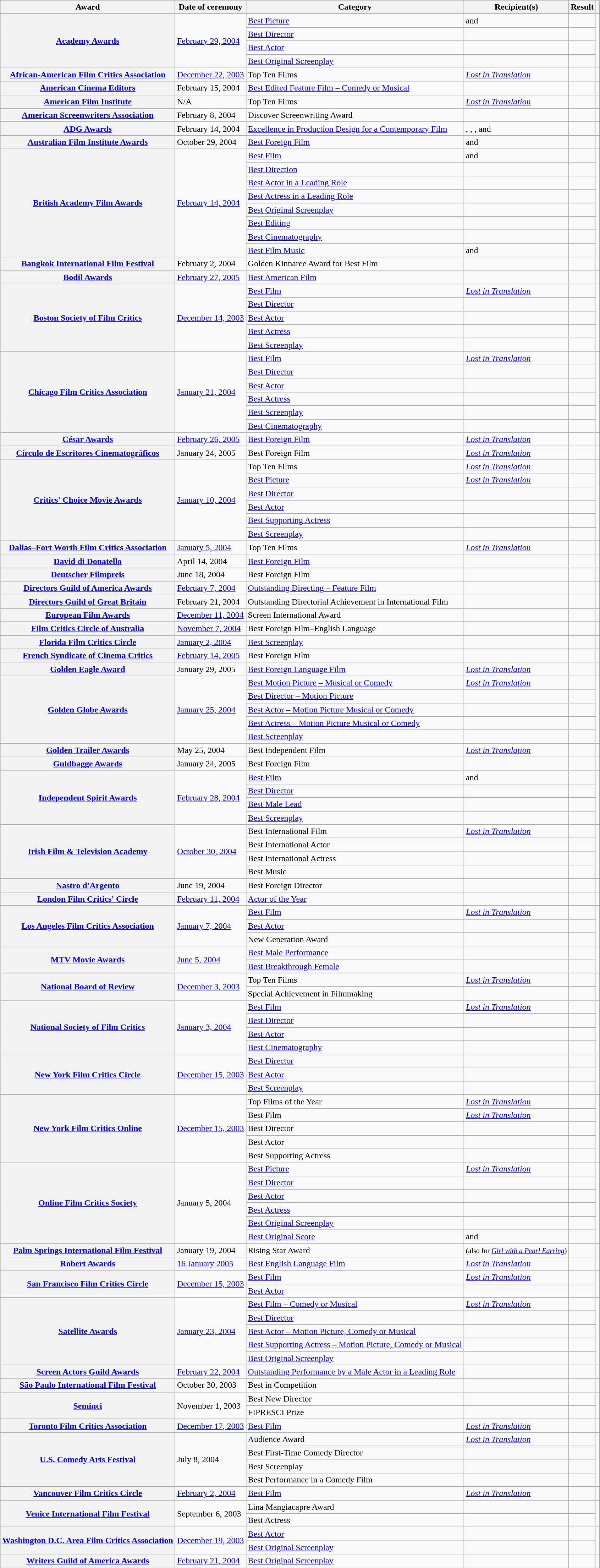<table class="wikitable plainrowheaders sortable" style="font-size: 100%;">
<tr>
<th scope="col">Award</th>
<th scope="col">Date of ceremony</th>
<th scope="col">Category</th>
<th scope="col">Recipient(s)</th>
<th scope="col">Result</th>
<th scope="col" class="unsortable"></th>
</tr>
<tr>
<th scope="row" rowspan="4"><a href='#'>Academy Awards</a></th>
<td rowspan="4"><a href='#'>February 29, 2004</a></td>
<td><a href='#'>Best Picture</a></td>
<td> and </td>
<td></td>
<td style="text-align:center;" rowspan="4"></td>
</tr>
<tr>
<td><a href='#'>Best Director</a></td>
<td></td>
<td></td>
</tr>
<tr>
<td><a href='#'>Best Actor</a></td>
<td></td>
<td></td>
</tr>
<tr>
<td><a href='#'>Best Original Screenplay</a></td>
<td></td>
<td></td>
</tr>
<tr>
<th scope="row"><a href='#'>African-American Film Critics Association</a></th>
<td><a href='#'>December 22, 2003</a></td>
<td>Top Ten Films</td>
<td><em><a href='#'>Lost in Translation</a></em></td>
<td></td>
<td style="text-align:center;"></td>
</tr>
<tr>
<th scope="row"><a href='#'>American Cinema Editors</a></th>
<td>February 15, 2004</td>
<td><a href='#'>Best Edited Feature Film – Comedy or Musical</a></td>
<td></td>
<td></td>
<td style="text-align:center;"></td>
</tr>
<tr>
<th scope="row"><a href='#'>American Film Institute</a></th>
<td>N/A</td>
<td>Top Ten Films</td>
<td><em><a href='#'>Lost in Translation</a></em></td>
<td></td>
<td style="text-align:center;"></td>
</tr>
<tr>
<th scope="row"><a href='#'>American Screenwriters Association</a></th>
<td>February 8, 2004</td>
<td>Discover Screenwriting Award</td>
<td></td>
<td></td>
<td style="text-align:center;"></td>
</tr>
<tr>
<th scope="row"><a href='#'>ADG Awards</a></th>
<td>February 14, 2004</td>
<td><a href='#'>Excellence in Production Design for a Contemporary Film</a></td>
<td>, , , and </td>
<td></td>
<td style="text-align:center;"></td>
</tr>
<tr>
<th scope="row"><a href='#'>Australian Film Institute Awards</a></th>
<td>October 29, 2004</td>
<td><a href='#'>Best Foreign Film</a></td>
<td> and </td>
<td></td>
<td style="text-align:center;"></td>
</tr>
<tr>
<th scope="row" rowspan="8"><a href='#'>British Academy Film Awards</a></th>
<td rowspan="8"><a href='#'>February 14, 2004</a></td>
<td><a href='#'>Best Film</a></td>
<td> and </td>
<td></td>
<td style="text-align:center;" rowspan="8"></td>
</tr>
<tr>
<td><a href='#'>Best Direction</a></td>
<td></td>
<td></td>
</tr>
<tr>
<td><a href='#'>Best Actor in a Leading Role</a></td>
<td></td>
<td></td>
</tr>
<tr>
<td><a href='#'>Best Actress in a Leading Role</a></td>
<td></td>
<td></td>
</tr>
<tr>
<td><a href='#'>Best Original Screenplay</a></td>
<td></td>
<td></td>
</tr>
<tr>
<td><a href='#'>Best Editing</a></td>
<td></td>
<td></td>
</tr>
<tr>
<td><a href='#'>Best Cinematography</a></td>
<td></td>
<td></td>
</tr>
<tr>
<td><a href='#'>Best Film Music</a></td>
<td> and </td>
<td></td>
</tr>
<tr>
<th scope="row"><a href='#'>Bangkok International Film Festival</a></th>
<td>February 2, 2004</td>
<td>Golden Kinnaree Award for Best Film</td>
<td></td>
<td></td>
<td style="text-align:center;"></td>
</tr>
<tr>
<th scope="row"><a href='#'>Bodil Awards</a></th>
<td><a href='#'>February 27, 2005</a></td>
<td><a href='#'>Best American Film</a></td>
<td></td>
<td></td>
<td style="text-align:center;"></td>
</tr>
<tr>
<th scope="row" rowspan="5"><a href='#'>Boston Society of Film Critics</a></th>
<td rowspan="5"><a href='#'>December 14, 2003</a></td>
<td><a href='#'>Best Film</a></td>
<td><em><a href='#'>Lost in Translation</a></em></td>
<td></td>
<td style="text-align:center;" rowspan="5"></td>
</tr>
<tr>
<td><a href='#'>Best Director</a></td>
<td></td>
<td></td>
</tr>
<tr>
<td><a href='#'>Best Actor</a></td>
<td></td>
<td></td>
</tr>
<tr>
<td><a href='#'>Best Actress</a></td>
<td></td>
<td></td>
</tr>
<tr>
<td><a href='#'>Best Screenplay</a></td>
<td></td>
<td></td>
</tr>
<tr>
<th scope="row" rowspan="6"><a href='#'>Chicago Film Critics Association</a></th>
<td rowspan="6"><a href='#'>January 21, 2004</a></td>
<td><a href='#'>Best Film</a></td>
<td><em><a href='#'>Lost in Translation</a></em></td>
<td></td>
<td style="text-align:center;" rowspan="6"><br></td>
</tr>
<tr>
<td><a href='#'>Best Director</a></td>
<td></td>
<td></td>
</tr>
<tr>
<td><a href='#'>Best Actor</a></td>
<td></td>
<td></td>
</tr>
<tr>
<td><a href='#'>Best Actress</a></td>
<td></td>
<td></td>
</tr>
<tr>
<td><a href='#'>Best Screenplay</a></td>
<td></td>
<td></td>
</tr>
<tr>
<td><a href='#'>Best Cinematography</a></td>
<td></td>
<td></td>
</tr>
<tr>
<th scope="row"><a href='#'>César Awards</a></th>
<td><a href='#'>February 26, 2005</a></td>
<td><a href='#'>Best Foreign Film</a></td>
<td><em><a href='#'>Lost in Translation</a></em></td>
<td></td>
<td style="text-align:center;"></td>
</tr>
<tr>
<th scope="row"><a href='#'>Círculo de Escritores Cinematográficos</a></th>
<td>January 24, 2005</td>
<td>Best Foreign Film</td>
<td><em><a href='#'>Lost in Translation</a></em></td>
<td></td>
<td style="text-align:center;"></td>
</tr>
<tr>
<th scope="row" rowspan="6"><a href='#'>Critics' Choice Movie Awards</a></th>
<td rowspan="6"><a href='#'>January 10, 2004</a></td>
<td>Top Ten Films</td>
<td><em><a href='#'>Lost in Translation</a></em></td>
<td></td>
<td style="text-align:center;" rowspan="6"></td>
</tr>
<tr>
<td><a href='#'>Best Picture</a></td>
<td><em><a href='#'>Lost in Translation</a></em></td>
<td></td>
</tr>
<tr>
<td><a href='#'>Best Director</a></td>
<td></td>
<td></td>
</tr>
<tr>
<td><a href='#'>Best Actor</a></td>
<td></td>
<td></td>
</tr>
<tr>
<td><a href='#'>Best Supporting Actress</a></td>
<td></td>
<td></td>
</tr>
<tr>
<td><a href='#'>Best Screenplay</a></td>
<td></td>
<td></td>
</tr>
<tr>
<th scope="row"><a href='#'>Dallas–Fort Worth Film Critics Association</a></th>
<td><a href='#'>January 5, 2004</a></td>
<td>Top Ten Films</td>
<td><em><a href='#'>Lost in Translation</a></em></td>
<td></td>
<td style="text-align:center;"></td>
</tr>
<tr>
<th scope="row"><a href='#'>David di Donatello</a></th>
<td>April 14, 2004</td>
<td><a href='#'>Best Foreign Film</a></td>
<td></td>
<td></td>
<td style="text-align:center;"></td>
</tr>
<tr>
<th scope="row"><a href='#'>Deutscher Filmpreis</a></th>
<td>June 18, 2004</td>
<td>Best Foreign Film</td>
<td></td>
<td></td>
<td style="text-align:center;"></td>
</tr>
<tr>
<th scope="row"><a href='#'>Directors Guild of America Awards</a></th>
<td><a href='#'>February 7, 2004</a></td>
<td><a href='#'>Outstanding Directing – Feature Film</a></td>
<td></td>
<td></td>
<td style="text-align:center;"></td>
</tr>
<tr>
<th scope="row"><a href='#'>Directors Guild of Great Britain</a></th>
<td>February 21, 2004</td>
<td>Outstanding Directorial Achievement in International Film</td>
<td></td>
<td></td>
<td style="text-align:center;"></td>
</tr>
<tr>
<th scope="row"><a href='#'>European Film Awards</a></th>
<td><a href='#'>December 11, 2004</a></td>
<td>Screen International Award</td>
<td></td>
<td></td>
<td style="text-align:center;"></td>
</tr>
<tr>
<th scope="row"><a href='#'>Film Critics Circle of Australia</a></th>
<td><a href='#'>November 7, 2004</a></td>
<td>Best Foreign Film–English Language</td>
<td></td>
<td></td>
<td style="text-align:center;"></td>
</tr>
<tr>
<th scope="row"><a href='#'>Florida Film Critics Circle</a></th>
<td><a href='#'>January 2, 2004</a></td>
<td><a href='#'>Best Screenplay</a></td>
<td></td>
<td></td>
<td style="text-align:center;"></td>
</tr>
<tr>
<th scope="row"><a href='#'>French Syndicate of Cinema Critics</a></th>
<td><a href='#'>February 14, 2005</a></td>
<td>Best Foreign Film</td>
<td></td>
<td></td>
<td style="text-align:center;"></td>
</tr>
<tr>
<th scope="row"><a href='#'>Golden Eagle Award</a></th>
<td>January 29, 2005</td>
<td><a href='#'>Best Foreign Language Film</a></td>
<td><em><a href='#'>Lost in Translation</a></em></td>
<td></td>
<td style="text-align:center;"></td>
</tr>
<tr>
<th scope="row" rowspan="5"><a href='#'>Golden Globe Awards</a></th>
<td rowspan="5"><a href='#'>January 25, 2004</a></td>
<td><a href='#'>Best Motion Picture – Musical or Comedy</a></td>
<td><em><a href='#'>Lost in Translation</a></em></td>
<td></td>
<td style="text-align:center;" rowspan="5"></td>
</tr>
<tr>
<td><a href='#'>Best Director – Motion Picture</a></td>
<td></td>
<td></td>
</tr>
<tr>
<td><a href='#'>Best Actor – Motion Picture Musical or Comedy</a></td>
<td></td>
<td></td>
</tr>
<tr>
<td><a href='#'>Best Actress – Motion Picture Musical or Comedy</a></td>
<td></td>
<td></td>
</tr>
<tr>
<td><a href='#'>Best Screenplay</a></td>
<td></td>
<td></td>
</tr>
<tr>
<th scope="row"><a href='#'>Golden Trailer Awards</a></th>
<td>May 25, 2004</td>
<td>Best Independent Film</td>
<td><em><a href='#'>Lost in Translation</a></em></td>
<td></td>
<td style="text-align:center;"></td>
</tr>
<tr>
<th scope="row"><a href='#'>Guldbagge Awards</a></th>
<td>January 24, 2005</td>
<td>Best Foreign Film</td>
<td></td>
<td></td>
<td style="text-align:center;"></td>
</tr>
<tr>
<th scope="row" rowspan="4"><a href='#'>Independent Spirit Awards</a></th>
<td rowspan="4"><a href='#'>February 28, 2004</a></td>
<td><a href='#'>Best Film</a></td>
<td> and </td>
<td></td>
<td style="text-align:center;" rowspan="4"></td>
</tr>
<tr>
<td><a href='#'>Best Director</a></td>
<td></td>
<td></td>
</tr>
<tr>
<td><a href='#'>Best Male Lead</a></td>
<td></td>
<td></td>
</tr>
<tr>
<td><a href='#'>Best Screenplay</a></td>
<td></td>
<td></td>
</tr>
<tr>
<th scope="row" rowspan="4"><a href='#'>Irish Film & Television Academy</a></th>
<td rowspan="4"><a href='#'>October 30, 2004</a></td>
<td>Best International Film</td>
<td><em><a href='#'>Lost in Translation</a></em></td>
<td></td>
<td style="text-align:center;" rowspan="4"></td>
</tr>
<tr>
<td>Best International Actor</td>
<td></td>
<td></td>
</tr>
<tr>
<td>Best International Actress</td>
<td></td>
<td></td>
</tr>
<tr>
<td>Best Music</td>
<td></td>
<td></td>
</tr>
<tr>
<th scope="row"><a href='#'>Nastro d'Argento</a></th>
<td>June 19, 2004</td>
<td>Best Foreign Director</td>
<td></td>
<td></td>
<td style="text-align:center;"></td>
</tr>
<tr>
<th scope="row"><a href='#'>London Film Critics' Circle</a></th>
<td><a href='#'>February 11, 2004</a></td>
<td><a href='#'>Actor of the Year</a></td>
<td></td>
<td></td>
<td style="text-align:center;"></td>
</tr>
<tr>
<th scope="row" rowspan="3"><a href='#'>Los Angeles Film Critics Association</a></th>
<td rowspan="3"><a href='#'>January 7, 2004</a></td>
<td><a href='#'>Best Film</a></td>
<td><em><a href='#'>Lost in Translation</a></em></td>
<td></td>
<td style="text-align:center;" rowspan="3"><br></td>
</tr>
<tr>
<td><a href='#'>Best Actor</a></td>
<td></td>
<td></td>
</tr>
<tr>
<td>New Generation Award</td>
<td></td>
<td></td>
</tr>
<tr>
<th scope="row" rowspan="2"><a href='#'>MTV Movie Awards</a></th>
<td rowspan="2"><a href='#'>June 5, 2004</a></td>
<td><a href='#'>Best Male Performance</a></td>
<td></td>
<td></td>
<td style="text-align:center;" rowspan="2"></td>
</tr>
<tr>
<td><a href='#'>Best Breakthrough Female</a></td>
<td></td>
<td></td>
</tr>
<tr>
<th scope="row" rowspan="2"><a href='#'>National Board of Review</a></th>
<td rowspan="2"><a href='#'>December 3, 2003</a></td>
<td>Top Ten Films</td>
<td><em><a href='#'>Lost in Translation</a></em></td>
<td></td>
<td style="text-align:center;" rowspan="2"></td>
</tr>
<tr>
<td>Special Achievement in Filmmaking</td>
<td></td>
<td></td>
</tr>
<tr>
<th scope="row" rowspan="4"><a href='#'>National Society of Film Critics</a></th>
<td rowspan="4"><a href='#'>January 3, 2004</a></td>
<td><a href='#'>Best Film</a></td>
<td><em><a href='#'>Lost in Translation</a></em></td>
<td></td>
<td style="text-align:center;" rowspan="4"></td>
</tr>
<tr>
<td><a href='#'>Best Director</a></td>
<td></td>
<td></td>
</tr>
<tr>
<td><a href='#'>Best Actor</a></td>
<td></td>
<td></td>
</tr>
<tr>
<td><a href='#'>Best Cinematography</a></td>
<td></td>
<td></td>
</tr>
<tr>
<th scope="row" rowspan="3"><a href='#'>New York Film Critics Circle</a></th>
<td rowspan="3"><a href='#'>December 15, 2003</a></td>
<td><a href='#'>Best Director</a></td>
<td></td>
<td></td>
<td style="text-align:center;" rowspan="3"></td>
</tr>
<tr>
<td><a href='#'>Best Actor</a></td>
<td></td>
<td></td>
</tr>
<tr>
<td><a href='#'>Best Screenplay</a></td>
<td></td>
<td></td>
</tr>
<tr>
<th scope="row" rowspan="5"><a href='#'>New York Film Critics Online</a></th>
<td rowspan="5"><a href='#'>December 15, 2003</a></td>
<td>Top Films of the Year</td>
<td><em><a href='#'>Lost in Translation</a></em></td>
<td></td>
<td style="text-align:center;" rowspan="5"></td>
</tr>
<tr>
<td>Best Film</td>
<td><em><a href='#'>Lost in Translation</a></em></td>
<td></td>
</tr>
<tr>
<td>Best Director</td>
<td></td>
<td></td>
</tr>
<tr>
<td>Best Actor</td>
<td></td>
<td></td>
</tr>
<tr>
<td>Best Supporting Actress</td>
<td></td>
<td></td>
</tr>
<tr>
<th scope="row" rowspan="6"><a href='#'>Online Film Critics Society</a></th>
<td rowspan="6">January 5, 2004</td>
<td><a href='#'>Best Picture</a></td>
<td><em><a href='#'>Lost in Translation</a></em></td>
<td></td>
<td style="text-align:center;" rowspan="6"></td>
</tr>
<tr>
<td><a href='#'>Best Director</a></td>
<td></td>
<td></td>
</tr>
<tr>
<td><a href='#'>Best Actor</a></td>
<td></td>
<td></td>
</tr>
<tr>
<td><a href='#'>Best Actress</a></td>
<td></td>
<td></td>
</tr>
<tr>
<td><a href='#'>Best Original Screenplay</a></td>
<td></td>
<td></td>
</tr>
<tr>
<td><a href='#'>Best Original Score</a></td>
<td> and </td>
<td></td>
</tr>
<tr>
<th scope="row"><a href='#'>Palm Springs International Film Festival</a></th>
<td>January 19, 2004</td>
<td>Rising Star Award</td>
<td> <small>(also for <em><a href='#'>Girl with a Pearl Earring</a></em>)</small></td>
<td></td>
<td style="text-align:center;"></td>
</tr>
<tr>
<th scope="row"><a href='#'>Robert Awards</a></th>
<td><a href='#'>16 January 2005</a></td>
<td><a href='#'>Best English Language Film</a></td>
<td><em><a href='#'>Lost in Translation</a></em></td>
<td></td>
<td></td>
</tr>
<tr>
<th scope="row" rowspan="2"><a href='#'>San Francisco Film Critics Circle</a></th>
<td rowspan="2"><a href='#'>December 15, 2003</a></td>
<td><a href='#'>Best Film</a></td>
<td><em><a href='#'>Lost in Translation</a></em></td>
<td></td>
<td style="text-align:center;" rowspan="2"></td>
</tr>
<tr>
<td><a href='#'>Best Actor</a></td>
<td></td>
<td></td>
</tr>
<tr>
<th scope="row" rowspan="5"><a href='#'>Satellite Awards</a></th>
<td rowspan="5"><a href='#'>January 23, 2004</a></td>
<td><a href='#'>Best Film – Comedy or Musical</a></td>
<td><em><a href='#'>Lost in Translation</a></em></td>
<td></td>
<td style="text-align:center;" rowspan="5"></td>
</tr>
<tr>
<td><a href='#'>Best Director</a></td>
<td></td>
<td></td>
</tr>
<tr>
<td><a href='#'>Best Actor – Motion Picture, Comedy or Musical</a></td>
<td></td>
<td></td>
</tr>
<tr>
<td><a href='#'>Best Supporting Actress – Motion Picture, Comedy or Musical</a></td>
<td></td>
<td></td>
</tr>
<tr>
<td><a href='#'>Best Original Screenplay</a></td>
<td></td>
<td></td>
</tr>
<tr>
<th scope="row"><a href='#'>Screen Actors Guild Awards</a></th>
<td><a href='#'>February 22, 2004</a></td>
<td><a href='#'>Outstanding Performance by a Male Actor in a Leading Role</a></td>
<td></td>
<td></td>
<td style="text-align:center;"></td>
</tr>
<tr>
<th scope="row"><a href='#'>São Paulo International Film Festival</a></th>
<td>October 30, 2003</td>
<td>Best in Competition</td>
<td></td>
<td></td>
<td style="text-align:center;"></td>
</tr>
<tr>
<th scope="row" rowspan="2"><a href='#'>Seminci</a></th>
<td rowspan="2">November 1, 2003</td>
<td>Best New Director</td>
<td></td>
<td></td>
<td style="text-align:center;" rowspan="2"></td>
</tr>
<tr>
<td>FIPRESCI Prize</td>
<td></td>
<td></td>
</tr>
<tr>
<th scope="row"><a href='#'>Toronto Film Critics Association</a></th>
<td><a href='#'>December 17, 2003</a></td>
<td><a href='#'>Best Film</a></td>
<td><em><a href='#'>Lost in Translation</a></em></td>
<td></td>
<td style="text-align:center;"></td>
</tr>
<tr>
<th scope="row" rowspan="4"><a href='#'>U.S. Comedy Arts Festival</a></th>
<td rowspan="4">July 8, 2004</td>
<td>Audience Award</td>
<td><em><a href='#'>Lost in Translation</a></em></td>
<td></td>
<td style="text-align:center;" rowspan="4"></td>
</tr>
<tr>
<td>Best First-Time Comedy Director</td>
<td></td>
<td></td>
</tr>
<tr>
<td>Best Screenplay</td>
<td></td>
<td></td>
</tr>
<tr>
<td>Best Performance in a Comedy Film</td>
<td></td>
<td></td>
</tr>
<tr>
<th scope="row"><a href='#'>Vancouver Film Critics Circle</a></th>
<td><a href='#'>February 2, 2004</a></td>
<td><a href='#'>Best Film</a></td>
<td><em><a href='#'>Lost in Translation</a></em></td>
<td></td>
<td style="text-align:center;"></td>
</tr>
<tr>
<th scope="row" rowspan="2"><a href='#'>Venice International Film Festival</a></th>
<td rowspan="2">September 6, 2003</td>
<td>Lina Mangiacapre Award</td>
<td></td>
<td></td>
<td style="text-align:center;" rowspan="2"><br></td>
</tr>
<tr>
<td>Best Actress</td>
<td></td>
<td></td>
</tr>
<tr>
<th scope="row" rowspan="2"><a href='#'>Washington D.C. Area Film Critics Association</a></th>
<td rowspan="2"><a href='#'>December 19, 2003</a></td>
<td><a href='#'>Best Actor</a></td>
<td></td>
<td></td>
<td style="text-align:center;" rowspan="2"></td>
</tr>
<tr>
<td><a href='#'>Best Original Screenplay</a></td>
<td></td>
<td></td>
</tr>
<tr>
<th scope="row"><a href='#'>Writers Guild of America Awards</a></th>
<td><a href='#'>February 21, 2004</a></td>
<td><a href='#'>Best Original Screenplay</a></td>
<td></td>
<td></td>
<td style="text-align:center;"></td>
</tr>
</table>
